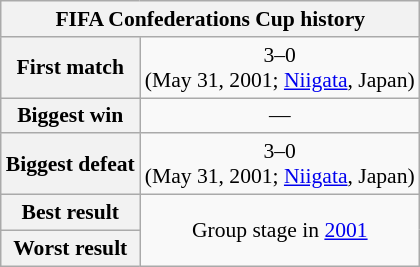<table class="wikitable collapsible collapsed" style="text-align: center;font-size:90%;">
<tr>
<th colspan="2">FIFA Confederations Cup history</th>
</tr>
<tr>
<th>First match</th>
<td> 3–0 <br> (May 31, 2001; <a href='#'>Niigata</a>, Japan)</td>
</tr>
<tr>
<th>Biggest win</th>
<td>—</td>
</tr>
<tr>
<th>Biggest defeat</th>
<td> 3–0 <br> (May 31, 2001; <a href='#'>Niigata</a>, Japan)</td>
</tr>
<tr>
<th>Best result</th>
<td rowspan="2">Group stage in <a href='#'>2001</a></td>
</tr>
<tr>
<th>Worst result</th>
</tr>
</table>
